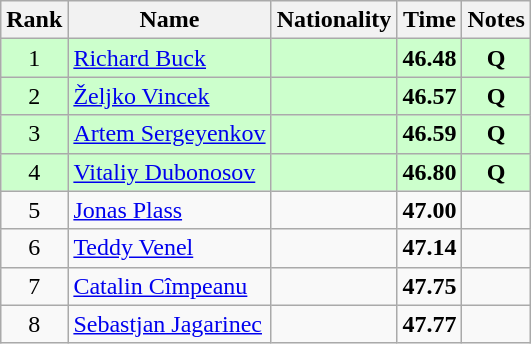<table class="wikitable sortable" style="text-align:center">
<tr>
<th>Rank</th>
<th>Name</th>
<th>Nationality</th>
<th>Time</th>
<th>Notes</th>
</tr>
<tr bgcolor=ccffcc>
<td>1</td>
<td align=left><a href='#'>Richard Buck</a></td>
<td align=left></td>
<td><strong>46.48</strong></td>
<td><strong>Q</strong></td>
</tr>
<tr bgcolor=ccffcc>
<td>2</td>
<td align=left><a href='#'>Željko Vincek</a></td>
<td align=left></td>
<td><strong>46.57</strong></td>
<td><strong>Q</strong></td>
</tr>
<tr bgcolor=ccffcc>
<td>3</td>
<td align=left><a href='#'>Artem Sergeyenkov</a></td>
<td align=left></td>
<td><strong>46.59</strong></td>
<td><strong>Q</strong></td>
</tr>
<tr bgcolor=ccffcc>
<td>4</td>
<td align=left><a href='#'>Vitaliy Dubonosov</a></td>
<td align=left></td>
<td><strong>46.80</strong></td>
<td><strong>Q</strong></td>
</tr>
<tr>
<td>5</td>
<td align=left><a href='#'>Jonas Plass</a></td>
<td align=left></td>
<td><strong>47.00</strong></td>
<td></td>
</tr>
<tr>
<td>6</td>
<td align=left><a href='#'>Teddy Venel</a></td>
<td align=left></td>
<td><strong>47.14</strong></td>
<td></td>
</tr>
<tr>
<td>7</td>
<td align=left><a href='#'>Catalin Cîmpeanu</a></td>
<td align=left></td>
<td><strong>47.75</strong></td>
<td></td>
</tr>
<tr>
<td>8</td>
<td align=left><a href='#'>Sebastjan Jagarinec</a></td>
<td align=left></td>
<td><strong>47.77</strong></td>
<td></td>
</tr>
</table>
